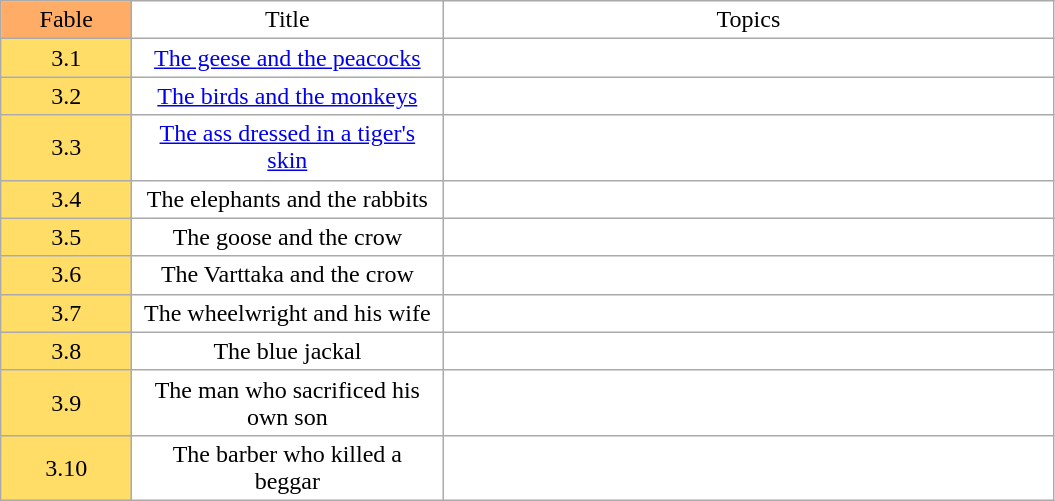<table class="wikitable" align=center style = " background: transparent; ">
<tr style="text-align: center;">
<td width=80px style="background: #ffad66;">Fable</td>
<td width=200px>Title</td>
<td width= 400px>Topics</td>
</tr>
<tr style="text-align: center;">
<td style="background: #ffdd66;">3.1</td>
<td><a href='#'>The geese and the peacocks</a></td>
<td></td>
</tr>
<tr style="text-align: center;">
<td style="background: #ffdd66;">3.2</td>
<td><a href='#'>The birds and the monkeys</a></td>
<td></td>
</tr>
<tr style="text-align: center;">
<td style="background: #ffdd66;">3.3</td>
<td><a href='#'>The ass dressed in a tiger's skin</a></td>
<td></td>
</tr>
<tr style="text-align: center;">
<td style="background: #ffdd66;">3.4</td>
<td>The elephants and the rabbits</td>
<td></td>
</tr>
<tr style="text-align: center;">
<td style="background: #ffdd66;">3.5</td>
<td>The goose and the crow</td>
<td></td>
</tr>
<tr style="text-align: center;">
<td style="background: #ffdd66;">3.6</td>
<td>The Varttaka and the crow</td>
<td></td>
</tr>
<tr style="text-align: center;">
<td style="background: #ffdd66;">3.7</td>
<td>The wheelwright and his wife</td>
<td></td>
</tr>
<tr style="text-align: center;">
<td style="background: #ffdd66;">3.8</td>
<td>The blue jackal</td>
<td></td>
</tr>
<tr style="text-align: center;">
<td style="background: #ffdd66;">3.9</td>
<td>The man who sacrificed his own son</td>
<td></td>
</tr>
<tr style="text-align: center;">
<td style="background: #ffdd66;">3.10</td>
<td>The barber who killed a beggar</td>
<td></td>
</tr>
</table>
